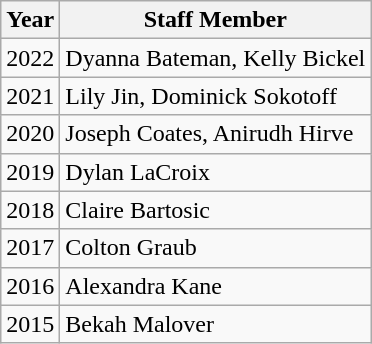<table class="wikitable">
<tr>
<th>Year</th>
<th>Staff Member</th>
</tr>
<tr>
<td>2022</td>
<td>Dyanna Bateman, Kelly Bickel</td>
</tr>
<tr>
<td>2021</td>
<td>Lily Jin, Dominick Sokotoff</td>
</tr>
<tr>
<td>2020</td>
<td>Joseph Coates, Anirudh Hirve</td>
</tr>
<tr>
<td>2019</td>
<td>Dylan LaCroix</td>
</tr>
<tr>
<td>2018</td>
<td>Claire Bartosic</td>
</tr>
<tr>
<td>2017</td>
<td>Colton Graub</td>
</tr>
<tr>
<td>2016</td>
<td>Alexandra Kane</td>
</tr>
<tr>
<td>2015</td>
<td>Bekah Malover</td>
</tr>
</table>
